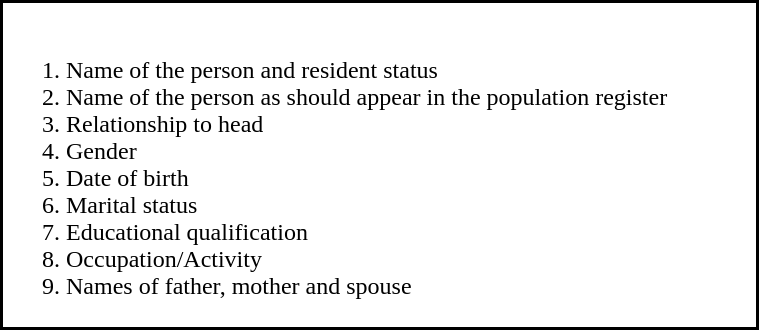<table cellpadding="2" cellspacing="0" border="1" style="width:40%; border-collapse:collapse; border:2px #000 solid; font-size:x-big;">
<tr>
<td><br><ol><li>Name of the person and resident status</li><li>Name of the person as should appear in the population register</li><li>Relationship to head</li><li>Gender</li><li>Date of birth</li><li>Marital status</li><li>Educational qualification</li><li>Occupation/Activity</li><li>Names of father, mother and spouse</li></ol></td>
</tr>
</table>
